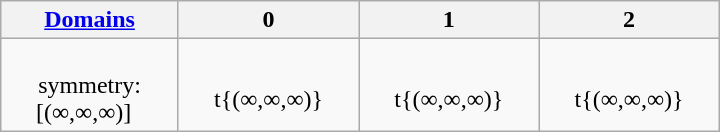<table class=wikitable width=480>
<tr>
<th><a href='#'>Domains</a></th>
<th>0</th>
<th>1</th>
<th>2</th>
</tr>
<tr align=center>
<td><br>symmetry:<br>[(∞,∞,∞)]  </td>
<td><br>t{(∞,∞,∞)}<br></td>
<td><br>t{(∞,∞,∞)}<br></td>
<td><br>t{(∞,∞,∞)}<br></td>
</tr>
</table>
